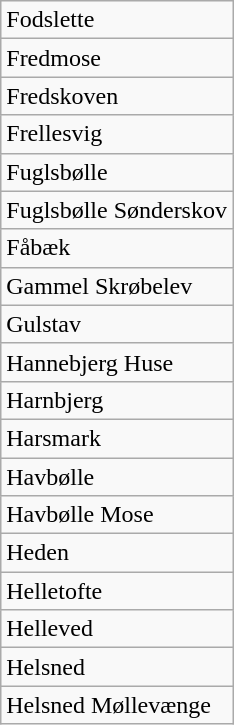<table class="wikitable" style="float:left; margin-right:1em">
<tr>
<td>Fodslette</td>
</tr>
<tr>
<td>Fredmose</td>
</tr>
<tr>
<td>Fredskoven</td>
</tr>
<tr>
<td>Frellesvig</td>
</tr>
<tr>
<td>Fuglsbølle</td>
</tr>
<tr>
<td>Fuglsbølle Sønderskov</td>
</tr>
<tr>
<td>Fåbæk</td>
</tr>
<tr>
<td>Gammel Skrøbelev</td>
</tr>
<tr>
<td>Gulstav</td>
</tr>
<tr>
<td>Hannebjerg Huse</td>
</tr>
<tr>
<td>Harnbjerg</td>
</tr>
<tr>
<td>Harsmark</td>
</tr>
<tr>
<td>Havbølle</td>
</tr>
<tr>
<td>Havbølle Mose</td>
</tr>
<tr>
<td>Heden</td>
</tr>
<tr>
<td>Helletofte</td>
</tr>
<tr>
<td>Helleved</td>
</tr>
<tr>
<td>Helsned</td>
</tr>
<tr>
<td>Helsned Møllevænge</td>
</tr>
</table>
